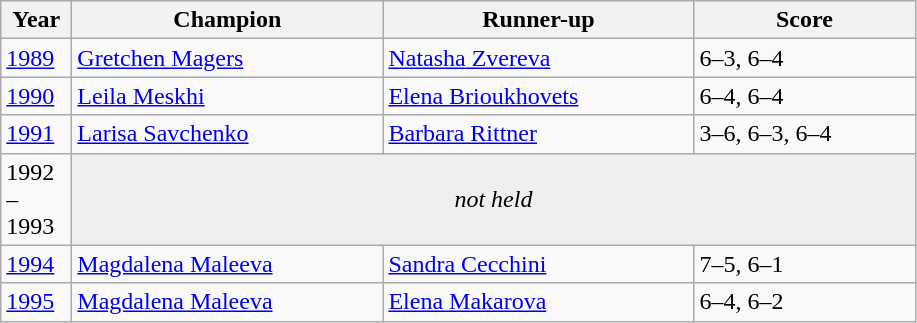<table class="wikitable">
<tr>
<th style="width:40px">Year</th>
<th style="width:200px">Champion</th>
<th style="width:200px">Runner-up</th>
<th style="width:140px" class="unsortable">Score</th>
</tr>
<tr>
<td><a href='#'>1989</a></td>
<td> <a href='#'>Gretchen Magers</a></td>
<td> <a href='#'>Natasha Zvereva</a></td>
<td>6–3, 6–4</td>
</tr>
<tr>
<td><a href='#'>1990</a></td>
<td> <a href='#'>Leila Meskhi</a></td>
<td> <a href='#'>Elena Brioukhovets</a></td>
<td>6–4, 6–4</td>
</tr>
<tr>
<td><a href='#'>1991</a></td>
<td> <a href='#'>Larisa Savchenko</a></td>
<td> <a href='#'>Barbara Rittner</a></td>
<td>3–6, 6–3, 6–4</td>
</tr>
<tr>
<td>1992<br><div>–</div>1993</td>
<td colspan=3 align=center style="background:#efefef"><em>not held</em></td>
</tr>
<tr>
<td><a href='#'>1994</a></td>
<td> <a href='#'>Magdalena Maleeva</a></td>
<td> <a href='#'>Sandra Cecchini</a></td>
<td>7–5, 6–1</td>
</tr>
<tr>
<td><a href='#'>1995</a></td>
<td> <a href='#'>Magdalena Maleeva</a></td>
<td> <a href='#'>Elena Makarova</a></td>
<td>6–4, 6–2</td>
</tr>
</table>
